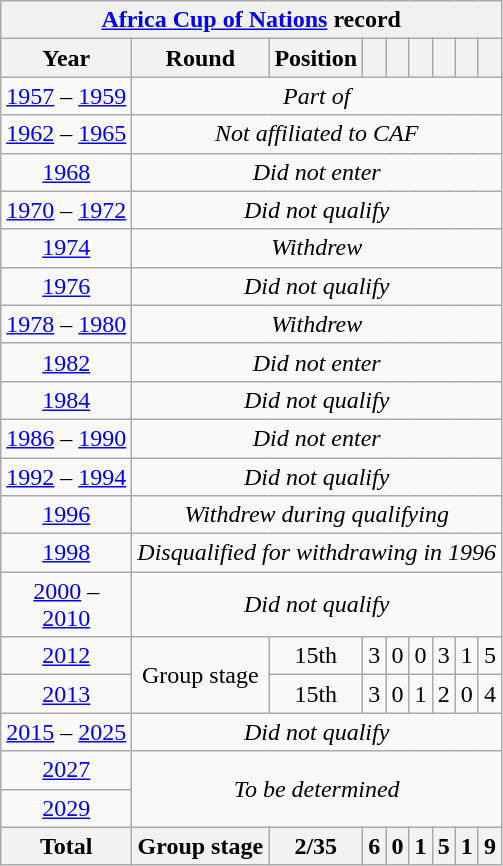<table class="wikitable" style="text-align:center">
<tr>
<th colspan=9><a href='#'>Africa Cup of Nations</a> record</th>
</tr>
<tr>
<th>Year</th>
<th>Round</th>
<th>Position</th>
<th></th>
<th></th>
<th></th>
<th></th>
<th></th>
<th></th>
</tr>
<tr>
<td> <a href='#'>1957</a> –  <a href='#'>1959</a></td>
<td colspan="8"><em>Part of </em></td>
</tr>
<tr>
<td> <a href='#'>1962</a> –  <a href='#'>1965</a></td>
<td colspan="8"><em>Not affiliated to CAF</em></td>
</tr>
<tr>
<td> <a href='#'>1968</a></td>
<td colspan=8><em>Did not enter</em></td>
</tr>
<tr>
<td> <a href='#'>1970</a> –  <a href='#'>1972</a></td>
<td colspan="8"><em>Did not qualify</em></td>
</tr>
<tr>
<td> <a href='#'>1974</a></td>
<td colspan=8><em>Withdrew</em></td>
</tr>
<tr>
<td> <a href='#'>1976</a></td>
<td colspan=8><em>Did not qualify</em></td>
</tr>
<tr>
<td> <a href='#'>1978</a> –  <a href='#'>1980</a></td>
<td colspan="8"><em>Withdrew</em></td>
</tr>
<tr>
<td> <a href='#'>1982</a></td>
<td colspan=8><em>Did not enter</em></td>
</tr>
<tr>
<td> <a href='#'>1984</a></td>
<td colspan=8><em>Did not qualify</em></td>
</tr>
<tr>
<td> <a href='#'>1986</a> –  <a href='#'>1990</a></td>
<td colspan="8"><em>Did not enter</em></td>
</tr>
<tr>
<td> <a href='#'>1992</a> –  <a href='#'>1994</a></td>
<td colspan="8"><em>Did not qualify</em></td>
</tr>
<tr>
<td> <a href='#'>1996</a></td>
<td colspan=8><em>Withdrew during qualifying</em></td>
</tr>
<tr>
<td> <a href='#'>1998</a></td>
<td colspan=8><em>Disqualified for withdrawing in 1996</em></td>
</tr>
<tr>
<td>  <a href='#'>2000</a> – <br>  <a href='#'>2010</a></td>
<td colspan=8><em>Did not qualify</em></td>
</tr>
<tr>
<td>  <a href='#'>2012</a></td>
<td rowspan=2>Group stage</td>
<td>15th</td>
<td>3</td>
<td>0</td>
<td>0</td>
<td>3</td>
<td>1</td>
<td>5</td>
</tr>
<tr>
<td> <a href='#'>2013</a></td>
<td>15th</td>
<td>3</td>
<td>0</td>
<td>1</td>
<td>2</td>
<td>0</td>
<td>4</td>
</tr>
<tr>
<td> <a href='#'>2015</a> –  <a href='#'>2025</a></td>
<td colspan="8"><em>Did not qualify</em></td>
</tr>
<tr>
<td>   <a href='#'>2027</a></td>
<td colspan="8" rowspan="2"><em>To be determined</em></td>
</tr>
<tr>
<td> <a href='#'>2029</a></td>
</tr>
<tr>
<th>Total</th>
<th>Group stage</th>
<th>2/35</th>
<th>6</th>
<th>0</th>
<th>1</th>
<th>5</th>
<th>1</th>
<th>9</th>
</tr>
</table>
